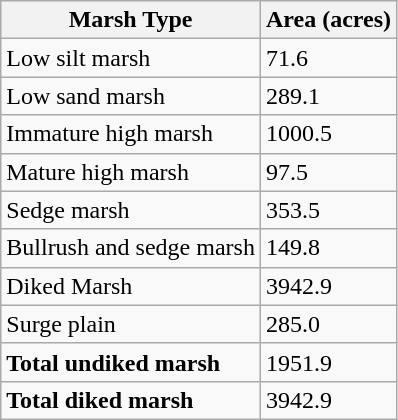<table class="wikitable">
<tr>
<th>Marsh Type</th>
<th>Area (acres)</th>
</tr>
<tr>
<td>Low silt marsh</td>
<td>71.6</td>
</tr>
<tr>
<td>Low sand marsh</td>
<td>289.1</td>
</tr>
<tr>
<td>Immature high marsh</td>
<td>1000.5</td>
</tr>
<tr>
<td>Mature high marsh</td>
<td>97.5</td>
</tr>
<tr>
<td>Sedge marsh</td>
<td>353.5</td>
</tr>
<tr>
<td>Bullrush and sedge marsh</td>
<td>149.8</td>
</tr>
<tr>
<td>Diked Marsh</td>
<td>3942.9</td>
</tr>
<tr>
<td>Surge plain</td>
<td>285.0</td>
</tr>
<tr>
<td><strong>Total undiked marsh</strong></td>
<td>1951.9</td>
</tr>
<tr>
<td><strong>Total diked marsh</strong></td>
<td>3942.9</td>
</tr>
</table>
